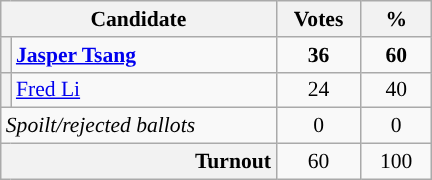<table class=wikitable style="font-size: 90%;">
<tr>
<th colspan="2">Candidate</th>
<th style="width: 50px">Votes</th>
<th style="width: 40px">%</th>
</tr>
<tr>
<th style="background-color: "></th>
<td style="width: 170px"><strong><a href='#'>Jasper Tsang</a></strong> </td>
<td align="center"><strong>36</strong></td>
<td align="center"><strong>60</strong></td>
</tr>
<tr>
<th style="background-color: "></th>
<td style="width: 170px"><a href='#'>Fred Li</a></td>
<td align="center">24</td>
<td align="center">40</td>
</tr>
<tr>
<td colspan="2"><em>Spoilt/rejected ballots</em></td>
<td align="center">0</td>
<td align="center">0</td>
</tr>
<tr>
<th colspan="2" style="text-align:right">Turnout</th>
<td align="center">60</td>
<td align="center">100</td>
</tr>
</table>
